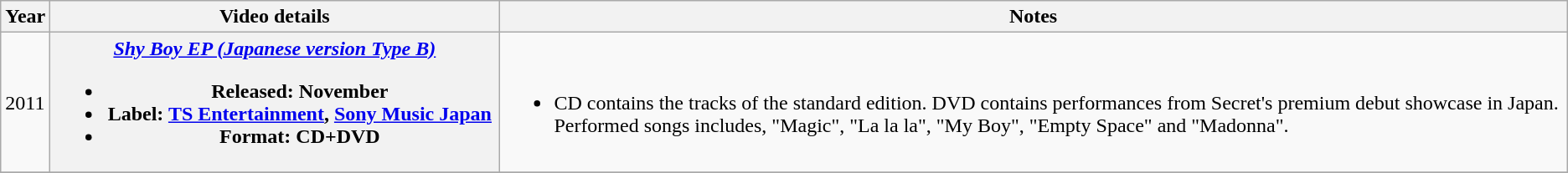<table class="wikitable plainrowheaders">
<tr>
<th scope="col" align="center">Year</th>
<th scope="col" align="center" width="350">Video details</th>
<th scope="col">Notes</th>
</tr>
<tr>
<td>2011</td>
<th scope="row"><em><a href='#'>Shy Boy EP (Japanese version Type B)</a></em><br><ul><li>Released: November</li><li>Label: <a href='#'>TS Entertainment</a>, <a href='#'>Sony Music Japan</a></li><li>Format: CD+DVD</li></ul></th>
<td><br><ul><li>CD contains the tracks of the standard edition. DVD contains performances from Secret's premium debut showcase in Japan. Performed songs includes, "Magic", "La la la", "My Boy", "Empty Space" and "Madonna".</li></ul></td>
</tr>
<tr>
</tr>
</table>
